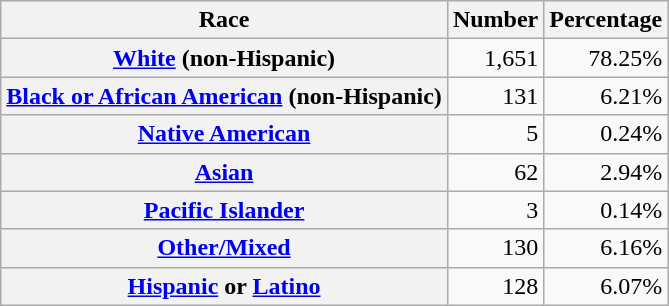<table class="wikitable" style="text-align:right">
<tr>
<th scope="col">Race</th>
<th scope="col">Number</th>
<th scope="col">Percentage</th>
</tr>
<tr>
<th scope="row"><a href='#'>White</a> (non-Hispanic)</th>
<td>1,651</td>
<td>78.25%</td>
</tr>
<tr>
<th scope="row"><a href='#'>Black or African American</a> (non-Hispanic)</th>
<td>131</td>
<td>6.21%</td>
</tr>
<tr>
<th scope="row"><a href='#'>Native American</a></th>
<td>5</td>
<td>0.24%</td>
</tr>
<tr>
<th scope="row"><a href='#'>Asian</a></th>
<td>62</td>
<td>2.94%</td>
</tr>
<tr>
<th scope="row"><a href='#'>Pacific Islander</a></th>
<td>3</td>
<td>0.14%</td>
</tr>
<tr>
<th scope="row"><a href='#'>Other/Mixed</a></th>
<td>130</td>
<td>6.16%</td>
</tr>
<tr>
<th scope="row"><a href='#'>Hispanic</a> or <a href='#'>Latino</a></th>
<td>128</td>
<td>6.07%</td>
</tr>
</table>
